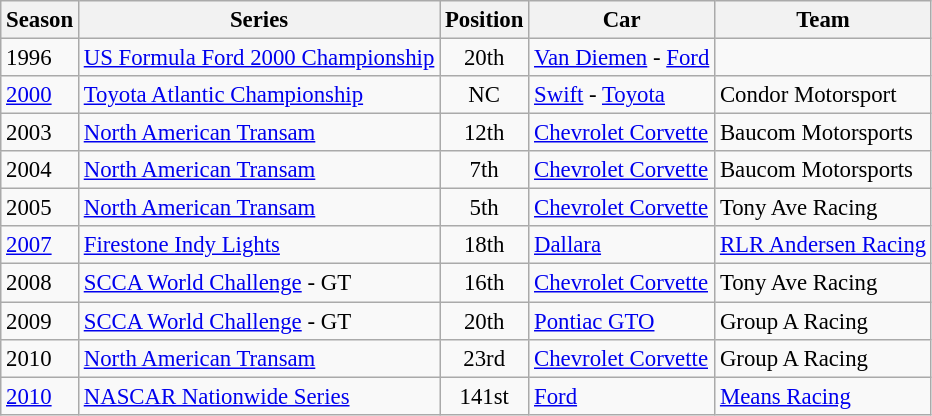<table class="wikitable" style="font-size: 95%;">
<tr>
<th>Season</th>
<th>Series</th>
<th>Position</th>
<th>Car</th>
<th>Team</th>
</tr>
<tr>
<td>1996</td>
<td><a href='#'>US Formula Ford 2000 Championship</a></td>
<td align="center">20th</td>
<td><a href='#'>Van Diemen</a> - <a href='#'>Ford</a></td>
<td></td>
</tr>
<tr>
<td><a href='#'>2000</a></td>
<td><a href='#'>Toyota Atlantic Championship</a></td>
<td align="center">NC</td>
<td><a href='#'>Swift</a> - <a href='#'>Toyota</a></td>
<td>Condor Motorsport</td>
</tr>
<tr>
<td>2003</td>
<td><a href='#'>North American Transam</a></td>
<td align="center">12th</td>
<td><a href='#'>Chevrolet Corvette</a></td>
<td>Baucom Motorsports</td>
</tr>
<tr>
<td>2004</td>
<td><a href='#'>North American Transam</a></td>
<td align="center">7th</td>
<td><a href='#'>Chevrolet Corvette</a></td>
<td>Baucom Motorsports</td>
</tr>
<tr>
<td>2005</td>
<td><a href='#'>North American Transam</a></td>
<td align="center">5th</td>
<td><a href='#'>Chevrolet Corvette</a></td>
<td>Tony Ave Racing</td>
</tr>
<tr>
<td><a href='#'>2007</a></td>
<td><a href='#'>Firestone Indy Lights</a></td>
<td align="center">18th</td>
<td><a href='#'>Dallara</a></td>
<td><a href='#'>RLR Andersen Racing</a></td>
</tr>
<tr>
<td>2008</td>
<td><a href='#'>SCCA World Challenge</a> - GT</td>
<td align="center">16th</td>
<td><a href='#'>Chevrolet Corvette</a></td>
<td>Tony Ave Racing</td>
</tr>
<tr>
<td>2009</td>
<td><a href='#'>SCCA World Challenge</a> - GT</td>
<td align="center">20th</td>
<td><a href='#'>Pontiac GTO</a></td>
<td>Group A Racing</td>
</tr>
<tr>
<td>2010</td>
<td><a href='#'>North American Transam</a></td>
<td align="center">23rd</td>
<td><a href='#'>Chevrolet Corvette</a></td>
<td>Group A Racing</td>
</tr>
<tr>
<td><a href='#'>2010</a></td>
<td><a href='#'>NASCAR Nationwide Series</a></td>
<td align="center">141st</td>
<td><a href='#'>Ford</a></td>
<td><a href='#'>Means Racing</a></td>
</tr>
</table>
